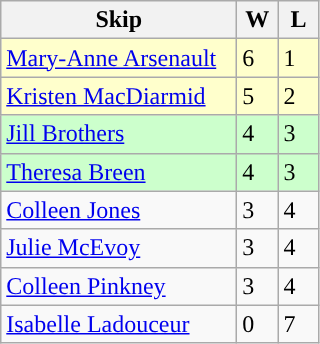<table class=wikitable>
<tr>
<th width=150>Skip</th>
<th width=20>W</th>
<th width=20>L</th>
</tr>
<tr bgcolor=#ffffcc>
<td><a href='#'>Mary-Anne Arsenault</a></td>
<td>6</td>
<td>1</td>
</tr>
<tr bgcolor=#ffffcc>
<td><a href='#'>Kristen MacDiarmid</a></td>
<td>5</td>
<td>2</td>
</tr>
<tr style="background:#ccffcc;">
<td><a href='#'>Jill Brothers</a></td>
<td>4</td>
<td>3</td>
</tr>
<tr style="background:#ccffcc;">
<td><a href='#'>Theresa Breen</a></td>
<td>4</td>
<td>3</td>
</tr>
<tr>
<td><a href='#'>Colleen Jones</a></td>
<td>3</td>
<td>4</td>
</tr>
<tr>
<td><a href='#'>Julie McEvoy</a></td>
<td>3</td>
<td>4</td>
</tr>
<tr>
<td><a href='#'>Colleen Pinkney</a></td>
<td>3</td>
<td>4</td>
</tr>
<tr>
<td><a href='#'>Isabelle Ladouceur</a></td>
<td>0</td>
<td>7</td>
</tr>
</table>
